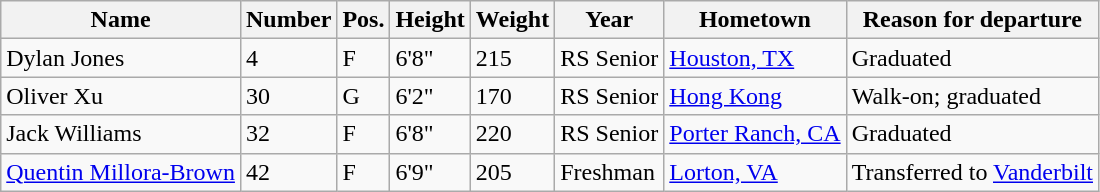<table class="wikitable sortable" border="1">
<tr>
<th>Name</th>
<th>Number</th>
<th>Pos.</th>
<th>Height</th>
<th>Weight</th>
<th>Year</th>
<th>Hometown</th>
<th class="unsortable">Reason for departure</th>
</tr>
<tr>
<td>Dylan Jones</td>
<td>4</td>
<td>F</td>
<td>6'8"</td>
<td>215</td>
<td>RS Senior</td>
<td><a href='#'>Houston, TX</a></td>
<td>Graduated</td>
</tr>
<tr>
<td>Oliver Xu</td>
<td>30</td>
<td>G</td>
<td>6'2"</td>
<td>170</td>
<td>RS Senior</td>
<td><a href='#'>Hong Kong</a></td>
<td>Walk-on; graduated</td>
</tr>
<tr>
<td>Jack Williams</td>
<td>32</td>
<td>F</td>
<td>6'8"</td>
<td>220</td>
<td>RS Senior</td>
<td><a href='#'>Porter Ranch, CA</a></td>
<td>Graduated</td>
</tr>
<tr>
<td><a href='#'>Quentin Millora-Brown</a></td>
<td>42</td>
<td>F</td>
<td>6'9"</td>
<td>205</td>
<td>Freshman</td>
<td><a href='#'>Lorton, VA</a></td>
<td>Transferred to <a href='#'>Vanderbilt</a></td>
</tr>
</table>
